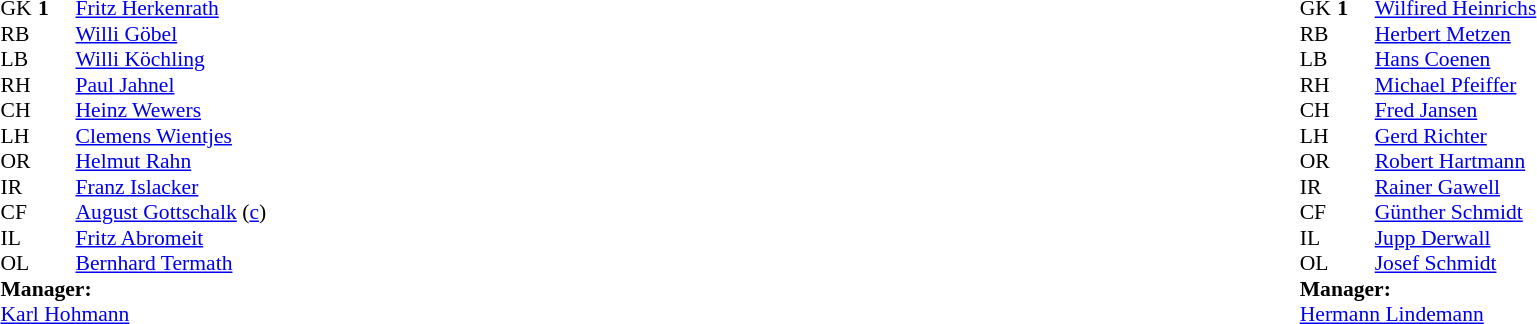<table width="100%">
<tr>
<td valign="top" width="40%"><br><table style="font-size:90%" cellspacing="0" cellpadding="0">
<tr>
<th width=25></th>
<th width=25></th>
</tr>
<tr>
<td>GK</td>
<td><strong>1</strong></td>
<td> <a href='#'>Fritz Herkenrath</a></td>
</tr>
<tr>
<td>RB</td>
<td></td>
<td> <a href='#'>Willi Göbel</a></td>
</tr>
<tr>
<td>LB</td>
<td></td>
<td> <a href='#'>Willi Köchling</a></td>
</tr>
<tr>
<td>RH</td>
<td></td>
<td> <a href='#'>Paul Jahnel</a></td>
</tr>
<tr>
<td>CH</td>
<td></td>
<td> <a href='#'>Heinz Wewers</a></td>
</tr>
<tr>
<td>LH</td>
<td></td>
<td> <a href='#'>Clemens Wientjes</a></td>
</tr>
<tr>
<td>OR</td>
<td></td>
<td> <a href='#'>Helmut Rahn</a></td>
</tr>
<tr>
<td>IR</td>
<td></td>
<td> <a href='#'>Franz Islacker</a></td>
</tr>
<tr>
<td>CF</td>
<td></td>
<td> <a href='#'>August Gottschalk</a> (<a href='#'>c</a>)</td>
</tr>
<tr>
<td>IL</td>
<td></td>
<td> <a href='#'>Fritz Abromeit</a></td>
</tr>
<tr>
<td>OL</td>
<td></td>
<td> <a href='#'>Bernhard Termath</a></td>
</tr>
<tr>
<td colspan=3><strong>Manager:</strong></td>
</tr>
<tr>
<td colspan=3> <a href='#'>Karl Hohmann</a></td>
</tr>
</table>
</td>
<td valign="top"></td>
<td valign="top" width="50%"><br><table style="font-size:90%; margin:auto" cellspacing="0" cellpadding="0">
<tr>
<th width=25></th>
<th width=25></th>
</tr>
<tr>
<td>GK</td>
<td><strong>1</strong></td>
<td> <a href='#'>Wilfired Heinrichs</a></td>
</tr>
<tr>
<td>RB</td>
<td></td>
<td> <a href='#'>Herbert Metzen</a></td>
</tr>
<tr>
<td>LB</td>
<td></td>
<td> <a href='#'>Hans Coenen</a></td>
</tr>
<tr>
<td>RH</td>
<td></td>
<td> <a href='#'>Michael Pfeiffer</a></td>
</tr>
<tr>
<td>CH</td>
<td></td>
<td> <a href='#'>Fred Jansen</a></td>
</tr>
<tr>
<td>LH</td>
<td></td>
<td> <a href='#'>Gerd Richter</a></td>
</tr>
<tr>
<td>OR</td>
<td></td>
<td> <a href='#'>Robert Hartmann</a></td>
</tr>
<tr>
<td>IR</td>
<td></td>
<td> <a href='#'>Rainer Gawell</a></td>
</tr>
<tr>
<td>CF</td>
<td></td>
<td> <a href='#'>Günther Schmidt</a></td>
</tr>
<tr>
<td>IL</td>
<td></td>
<td> <a href='#'>Jupp Derwall</a></td>
</tr>
<tr>
<td>OL</td>
<td></td>
<td> <a href='#'>Josef Schmidt</a></td>
</tr>
<tr>
<td colspan=3><strong>Manager:</strong></td>
</tr>
<tr>
<td colspan=3> <a href='#'>Hermann Lindemann</a></td>
</tr>
</table>
</td>
</tr>
</table>
